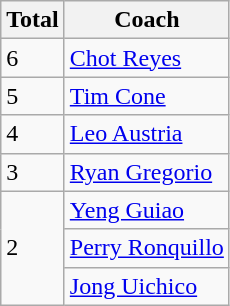<table class="wikitable">
<tr>
<th>Total</th>
<th>Coach</th>
</tr>
<tr>
<td>6</td>
<td><a href='#'>Chot Reyes</a></td>
</tr>
<tr>
<td>5</td>
<td><a href='#'>Tim Cone</a></td>
</tr>
<tr>
<td>4</td>
<td><a href='#'>Leo Austria</a></td>
</tr>
<tr>
<td>3</td>
<td><a href='#'>Ryan Gregorio</a></td>
</tr>
<tr>
<td rowspan=3>2</td>
<td><a href='#'>Yeng Guiao</a></td>
</tr>
<tr>
<td><a href='#'>Perry Ronquillo</a></td>
</tr>
<tr>
<td><a href='#'>Jong Uichico</a></td>
</tr>
</table>
